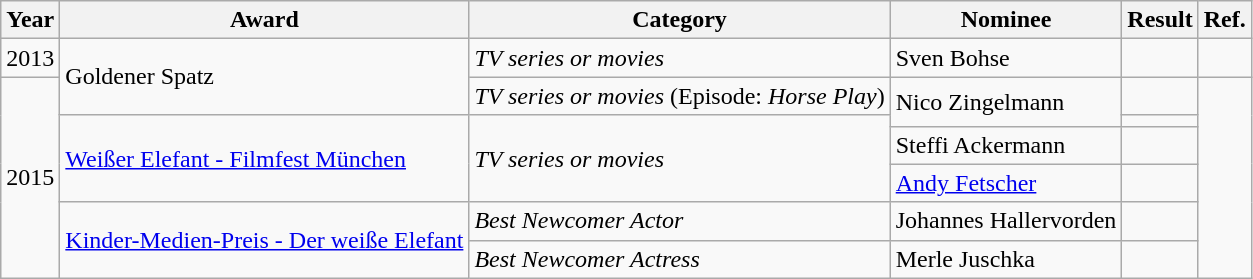<table class="wikitable sortable">
<tr>
<th>Year</th>
<th>Award</th>
<th>Category</th>
<th>Nominee</th>
<th>Result</th>
<th class=unsortable>Ref.</th>
</tr>
<tr>
<td>2013</td>
<td rowspan="2">Goldener Spatz</td>
<td><em>TV series or movies</em></td>
<td>Sven Bohse</td>
<td></td>
<td></td>
</tr>
<tr>
<td rowspan="6">2015</td>
<td><em>TV series or movies</em> (Episode: <em>Horse Play</em>)</td>
<td rowspan="2">Nico Zingelmann</td>
<td></td>
<td rowspan="6"></td>
</tr>
<tr>
<td rowspan="3"><a href='#'>Weißer Elefant - Filmfest München</a></td>
<td rowspan="3"><em>TV series or movies</em></td>
<td></td>
</tr>
<tr>
<td>Steffi Ackermann</td>
<td></td>
</tr>
<tr>
<td><a href='#'>Andy Fetscher</a></td>
<td></td>
</tr>
<tr>
<td rowspan="2"><a href='#'>Kinder-Medien-Preis - Der weiße Elefant</a></td>
<td><em>Best Newcomer Actor</em></td>
<td>Johannes Hallervorden</td>
<td></td>
</tr>
<tr>
<td><em>Best Newcomer Actress</em></td>
<td>Merle Juschka</td>
<td></td>
</tr>
</table>
